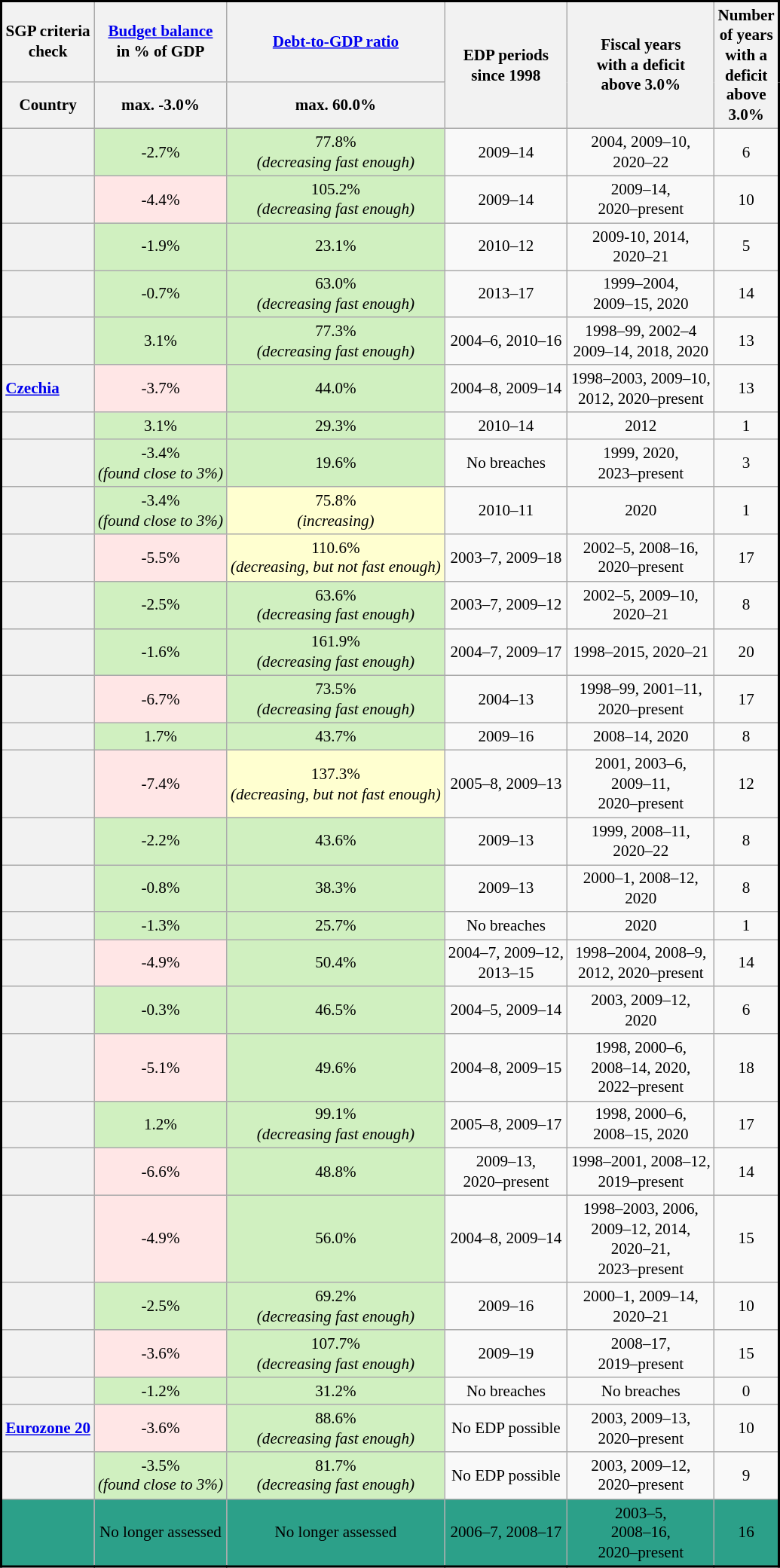<table class="wikitable sortable" style="font-size:88%; clear:both; white-space:nowrap; line-height:1.25; border:2px solid">
<tr>
<th style="font-size:100%">SGP criteria<br> check<br></th>
<th style="font-size:100%"><a href='#'>Budget balance</a><br>in % of GDP<br></th>
<th style="font-size:100%"><a href='#'>Debt-to-GDP ratio</a><br></th>
<th rowspan="2" data-sort-type=number style="font-size:100%">EDP periods<br>since 1998<br></th>
<th rowspan="2" data-sort-type=number style="font-size:100%">Fiscal years<br>with a deficit<br>above 3.0%</th>
<th rowspan="2" data-sort-type=number style="font-size:100%">Number<br>of years<br>with a<br> deficit<br>above<br> 3.0%</th>
</tr>
<tr>
<th style="font-size:100%; text-align:center">Country</th>
<th style="font-size:100%; text-align:center" data-sort-type=number>max. -3.0%<br></th>
<th style="font-size:100%; text-align:center" data-sort-type=number>max. 60.0%<br></th>
</tr>
<tr>
<th style="text-align:left"></th>
<td align="center" style="background:#D0F0C0">-2.7%</td>
<td align="center" style="background:#D0F0C0">77.8%<br><em>(decreasing fast enough)</em></td>
<td align="center">2009–14</td>
<td align="center">2004, 2009–10,<br>2020–22</td>
<td align="center">6</td>
</tr>
<tr>
<th style="text-align:left"></th>
<td align="center" style="background:#FFE6E6">-4.4%</td>
<td align="center" style="background:#D0F0C0">105.2%<br><em>(decreasing fast enough)</em></td>
<td align="center">2009–14</td>
<td align="center">2009–14,<br>2020–present</td>
<td align="center">10</td>
</tr>
<tr>
<th style="text-align:left"></th>
<td align="center" style="background:#D0F0C0">-1.9%</td>
<td align="center" style="background:#D0F0C0">23.1%</td>
<td align="center">2010–12</td>
<td align="center">2009-10, 2014,<br>2020–21</td>
<td align="center">5</td>
</tr>
<tr>
<th style="text-align:left"></th>
<td align="center" style="background:#D0F0C0">-0.7%</td>
<td align="center" style="background:#D0F0C0">63.0%<br><em>(decreasing fast enough)</em></td>
<td align="center">2013–17</td>
<td align="center">1999–2004,<br> 2009–15, 2020</td>
<td align="center">14</td>
</tr>
<tr>
<th style="text-align:left"></th>
<td align="center" style="background:#D0F0C0">3.1%</td>
<td align="center" style="background:#D0F0C0">77.3%<br><em>(decreasing fast enough)</em></td>
<td align="center">2004–6, 2010–16</td>
<td align="center">1998–99, 2002–4<br>2009–14, 2018, 2020</td>
<td align="center">13</td>
</tr>
<tr>
<th style="text-align:left"> <a href='#'>Czechia</a></th>
<td align="center" style="background:#FFE6E6">-3.7%</td>
<td align="center" style="background:#D0F0C0">44.0%</td>
<td align="center">2004–8, 2009–14</td>
<td align="center">1998–2003, 2009–10,<br> 2012, 2020–present</td>
<td align="center">13</td>
</tr>
<tr>
<th style="text-align:left"></th>
<td align="center" style="background:#D0F0C0">3.1%</td>
<td align="center" style="background:#D0F0C0">29.3%</td>
<td align="center">2010–14</td>
<td align="center">2012</td>
<td align="center">1</td>
</tr>
<tr>
<th style="text-align:left"></th>
<td align="center" style="background:#D0F0C0">-3.4%<br><em>(found close to 3%)</em></td>
<td align="center" style="background:#D0F0C0">19.6%</td>
<td align="center">No breaches</td>
<td align="center">1999, 2020,<br> 2023–present</td>
<td align="center">3</td>
</tr>
<tr>
<th style="text-align:left"></th>
<td align="center" style="background:#D0F0C0">-3.4% <br><em>(found close to 3%)</em></td>
<td align="center" style="background:#FFFFD0">75.8% <br><em>(increasing)</em></td>
<td align="center">2010–11</td>
<td align="center">2020</td>
<td align="center">1</td>
</tr>
<tr>
<th style="text-align:left"></th>
<td align="center" style="background:#FFE6E6">-5.5%</td>
<td align="center" style="background:#FFFFD0">110.6%<br><em>(decreasing, but not fast enough)</em></td>
<td align="center">2003–7, 2009–18</td>
<td align="center">2002–5, 2008–16,<br>2020–present</td>
<td align="center">17</td>
</tr>
<tr>
<th style="text-align:left"></th>
<td align="center" style="background:#D0F0C0">-2.5% </td>
<td align="center" style="background:#D0F0C0">63.6% <br> <em>(decreasing fast enough)</em></td>
<td align="center">2003–7, 2009–12</td>
<td align="center">2002–5, 2009–10,<br>2020–21</td>
<td align="center">8</td>
</tr>
<tr>
<th style="text-align:left"></th>
<td align="center" style="background:#D0F0C0">-1.6%</td>
<td align="center" style="background:#D0F0C0">161.9%<br><em>(decreasing fast enough)</em></td>
<td align="center">2004–7, 2009–17</td>
<td align="center">1998–2015, 2020–21</td>
<td align="center">20</td>
</tr>
<tr>
<th style="text-align:left"></th>
<td align="center" style="background:#FFE6E6">-6.7%</td>
<td align="center" style="background:#D0F0C0">73.5%<br><em>(decreasing fast enough)</em></td>
<td align="center">2004–13</td>
<td align="center">1998–99, 2001–11,<br>2020–present</td>
<td align="center">17</td>
</tr>
<tr>
<th style="text-align:left"></th>
<td align="center" style="background:#D0F0C0">1.7%</td>
<td align="center" style="background:#D0F0C0">43.7%</td>
<td align="center">2009–16</td>
<td align="center">2008–14, 2020</td>
<td align="center">8</td>
</tr>
<tr>
<th style="text-align:left"></th>
<td align="center" style="background:#FFE6E6">-7.4%</td>
<td align="center" style="background:#FFFFD0">137.3%<br><em>(decreasing, but not fast enough)</em></td>
<td align="center">2005–8, 2009–13</td>
<td align="center">2001, 2003–6,<br>2009–11,<br> 2020–present</td>
<td align="center">12</td>
</tr>
<tr>
<th style="text-align:left"></th>
<td align="center" style="background:#D0F0C0">-2.2%</td>
<td align="center" style="background:#D0F0C0">43.6%</td>
<td align="center">2009–13</td>
<td align="center">1999, 2008–11,<br>2020–22</td>
<td align="center">8</td>
</tr>
<tr>
<th style="text-align:left"></th>
<td align="center" style="background:#D0F0C0">-0.8%</td>
<td align="center" style="background:#D0F0C0">38.3%</td>
<td align="center">2009–13</td>
<td align="center">2000–1, 2008–12,<br> 2020</td>
<td align="center">8</td>
</tr>
<tr>
<th style="text-align:left"></th>
<td align="center" style="background:#D0F0C0">-1.3% </td>
<td align="center" style="background:#D0F0C0">25.7% </td>
<td align="center">No breaches</td>
<td align="center">2020</td>
<td align="center">1</td>
</tr>
<tr>
<th style="text-align:left"></th>
<td align="center" style="background:#FFE6E6">-4.9%</td>
<td align="center" style="background:#D0F0C0">50.4%</td>
<td align="center">2004–7, 2009–12,<br> 2013–15</td>
<td align="center">1998–2004, 2008–9,<br> 2012, 2020–present</td>
<td align="center">14</td>
</tr>
<tr>
<th style="text-align:left"></th>
<td align="center" style="background:#D0F0C0">-0.3%</td>
<td align="center" style="background:#D0F0C0">46.5%</td>
<td align="center">2004–5, 2009–14</td>
<td align="center">2003, 2009–12,<br>2020</td>
<td align="center">6</td>
</tr>
<tr>
<th style="text-align:left"></th>
<td align="center" style="background:#FFE6E6">-5.1%</td>
<td align="center" style="background:#D0F0C0">49.6%</td>
<td align="center">2004–8, 2009–15</td>
<td align="center">1998, 2000–6,<br> 2008–14, 2020,<br>2022–present</td>
<td align="center">18</td>
</tr>
<tr>
<th style="text-align:left"></th>
<td align="center" style="background:#D0F0C0">1.2%</td>
<td align="center" style="background:#D0F0C0">99.1%<br><em>(decreasing fast enough)</em></td>
<td align="center">2005–8, 2009–17</td>
<td align="center">1998, 2000–6,<br> 2008–15, 2020</td>
<td align="center">17</td>
</tr>
<tr>
<th style="text-align:left"></th>
<td align="center" style="background:#FFE6E6">-6.6%</td>
<td align="center" style="background:#D0F0C0">48.8%</td>
<td align="center">2009–13,<br> 2020–present</td>
<td align="center">1998–2001, 2008–12,<br> 2019–present</td>
<td align="center">14</td>
</tr>
<tr>
<th style="text-align:left"></th>
<td align="center" style="background:#FFE6E6">-4.9%</td>
<td align="center" style="background:#D0F0C0">56.0%</td>
<td align="center">2004–8, 2009–14</td>
<td align="center">1998–2003, 2006,<br> 2009–12, 2014,<br>2020–21,<br> 2023–present</td>
<td align="center">15</td>
</tr>
<tr>
<th style="text-align:left"></th>
<td align="center" style="background:#D0F0C0">-2.5%</td>
<td align="center" style="background:#D0F0C0">69.2%<br><em>(decreasing fast enough)</em></td>
<td align="center">2009–16</td>
<td align="center">2000–1, 2009–14,<br>2020–21</td>
<td align="center">10</td>
</tr>
<tr>
<th style="text-align:left"></th>
<td align="center" style="background:#FFE6E6">-3.6%</td>
<td align="center" style="background:#D0F0C0">107.7%<br><em>(decreasing fast enough)</em></td>
<td align="center">2009–19</td>
<td align="center">2008–17,<br> 2019–present</td>
<td align="center">15</td>
</tr>
<tr>
<th style="text-align:left"></th>
<td align="center" style="background:#D0F0C0">-1.2%</td>
<td align="center" style="background:#D0F0C0">31.2%</td>
<td align="center">No breaches</td>
<td align="center">No breaches</td>
<td align="center">0</td>
</tr>
<tr>
<th style="text-align:left"> <a href='#'>Eurozone 20</a><br> </th>
<td align="center" style="background:#FFE6E6">-3.6%</td>
<td align="center" style="background:#D0F0C0">88.6%<br><em>(decreasing fast enough)</em></td>
<td align="center">No EDP possible</td>
<td align="center">2003, 2009–13,<br>2020–present</td>
<td align="center">10</td>
</tr>
<tr>
<th style="text-align:left"><br> </th>
<td align="center" style="background:#D0F0C0">-3.5%<br><em>(found close to 3%)</em></td>
<td align="center" style="background:#D0F0C0">81.7%<br><em>(decreasing fast enough)</em></td>
<td align="center">No EDP possible</td>
<td align="center">2003, 2009–12,<br>2020–present</td>
<td align="center">9</td>
</tr>
<tr class=sortbottom>
<th style="text-align:left;background:#2CA089"><br></th>
<td align="center" style="background:#2CA089">No longer assessed</td>
<td align="center" style="background:#2CA089">No longer assessed</td>
<td align="center" style="background:#2CA089">2006–7, 2008–17</td>
<td align="center" style="background:#2CA089">2003–5,<br>2008–16,<br>2020–present</td>
<td align="center" style="background:#2CA089">16</td>
</tr>
</table>
